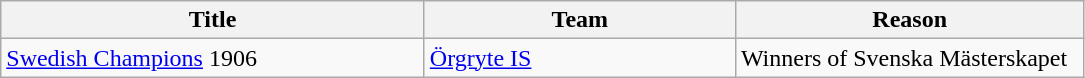<table class="wikitable" style="text-align: left;">
<tr>
<th style="width: 275px;">Title</th>
<th style="width: 200px;">Team</th>
<th style="width: 225px;">Reason</th>
</tr>
<tr>
<td><a href='#'>Swedish Champions</a> 1906</td>
<td><a href='#'>Örgryte IS</a></td>
<td>Winners of Svenska Mästerskapet</td>
</tr>
</table>
